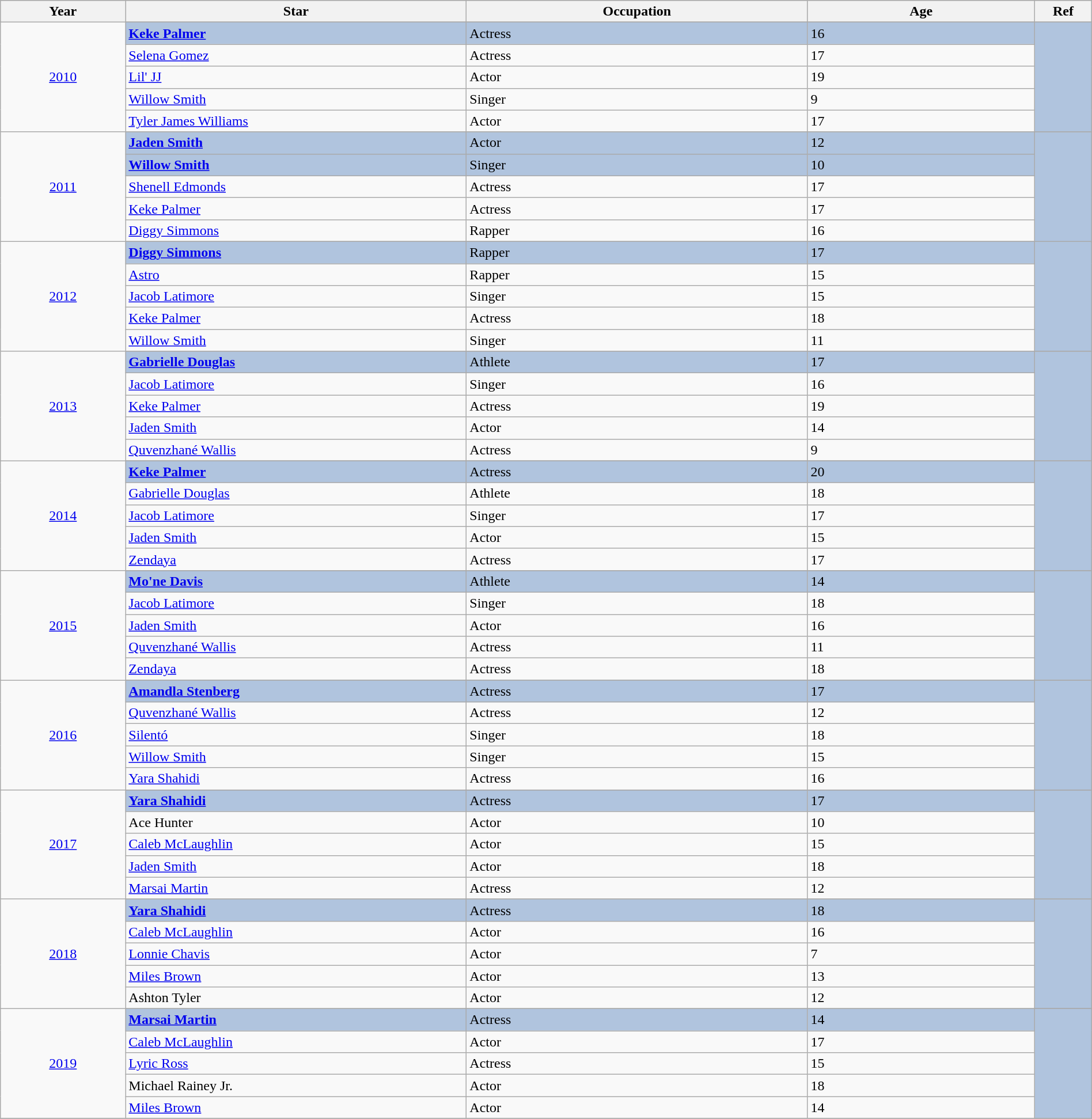<table class="wikitable" style="width:100%;">
<tr style="background:#bebebe;">
<th style="width:11%;">Year</th>
<th style="width:30%;">Star</th>
<th style="width:30%;">Occupation</th>
<th style="width:20%;">Age</th>
<th style="width:5%;">Ref</th>
</tr>
<tr>
<td rowspan="6" align="center"><a href='#'>2010</a></td>
</tr>
<tr style="background:#B0C4DE">
<td><strong><a href='#'>Keke Palmer</a></strong></td>
<td>Actress</td>
<td>16</td>
<td rowspan="5" align="center"></td>
</tr>
<tr>
<td><a href='#'>Selena Gomez</a></td>
<td>Actress</td>
<td>17</td>
</tr>
<tr>
<td><a href='#'>Lil' JJ</a></td>
<td>Actor</td>
<td>19</td>
</tr>
<tr>
<td><a href='#'>Willow Smith</a></td>
<td>Singer</td>
<td>9</td>
</tr>
<tr>
<td><a href='#'>Tyler James Williams</a></td>
<td>Actor</td>
<td>17</td>
</tr>
<tr>
<td rowspan="6" align="center"><a href='#'>2011</a></td>
</tr>
<tr style="background:#B0C4DE">
<td><strong><a href='#'>Jaden Smith</a></strong></td>
<td>Actor</td>
<td>12</td>
<td rowspan="6" align="center"></td>
</tr>
<tr style="background:#B0C4DE">
<td><strong><a href='#'>Willow Smith</a></strong></td>
<td>Singer</td>
<td>10</td>
</tr>
<tr>
<td><a href='#'>Shenell Edmonds</a></td>
<td>Actress</td>
<td>17</td>
</tr>
<tr>
<td><a href='#'>Keke Palmer</a></td>
<td>Actress</td>
<td>17</td>
</tr>
<tr>
<td><a href='#'>Diggy Simmons</a></td>
<td>Rapper</td>
<td>16</td>
</tr>
<tr>
<td rowspan="6" align="center"><a href='#'>2012</a></td>
</tr>
<tr style="background:#B0C4DE">
<td><strong><a href='#'>Diggy Simmons</a></strong></td>
<td>Rapper</td>
<td>17</td>
<td rowspan="5" align="center"></td>
</tr>
<tr>
<td><a href='#'>Astro</a></td>
<td>Rapper</td>
<td>15</td>
</tr>
<tr>
<td><a href='#'>Jacob Latimore</a></td>
<td>Singer</td>
<td>15</td>
</tr>
<tr>
<td><a href='#'>Keke Palmer</a></td>
<td>Actress</td>
<td>18</td>
</tr>
<tr>
<td><a href='#'>Willow Smith</a></td>
<td>Singer</td>
<td>11</td>
</tr>
<tr>
<td rowspan="6" align="center"><a href='#'>2013</a></td>
</tr>
<tr style="background:#B0C4DE">
<td><strong><a href='#'>Gabrielle Douglas</a></strong></td>
<td>Athlete</td>
<td>17</td>
<td rowspan="5" align="center"></td>
</tr>
<tr>
<td><a href='#'>Jacob Latimore</a></td>
<td>Singer</td>
<td>16</td>
</tr>
<tr>
<td><a href='#'>Keke Palmer</a></td>
<td>Actress</td>
<td>19</td>
</tr>
<tr>
<td><a href='#'>Jaden Smith</a></td>
<td>Actor</td>
<td>14</td>
</tr>
<tr>
<td><a href='#'>Quvenzhané Wallis</a></td>
<td>Actress</td>
<td>9</td>
</tr>
<tr>
<td rowspan="6" align="center"><a href='#'>2014</a></td>
</tr>
<tr style="background:#B0C4DE">
<td><strong><a href='#'>Keke Palmer</a></strong></td>
<td>Actress</td>
<td>20</td>
<td rowspan="5" align="center"></td>
</tr>
<tr>
<td><a href='#'>Gabrielle Douglas</a></td>
<td>Athlete</td>
<td>18</td>
</tr>
<tr>
<td><a href='#'>Jacob Latimore</a></td>
<td>Singer</td>
<td>17</td>
</tr>
<tr>
<td><a href='#'>Jaden Smith</a></td>
<td>Actor</td>
<td>15</td>
</tr>
<tr>
<td><a href='#'>Zendaya</a></td>
<td>Actress</td>
<td>17</td>
</tr>
<tr>
<td rowspan="6" align="center"><a href='#'>2015</a></td>
</tr>
<tr style="background:#B0C4DE">
<td><strong><a href='#'>Mo'ne Davis</a></strong></td>
<td>Athlete</td>
<td>14</td>
<td rowspan="5" align="center"></td>
</tr>
<tr>
<td><a href='#'>Jacob Latimore</a></td>
<td>Singer</td>
<td>18</td>
</tr>
<tr>
<td><a href='#'>Jaden Smith</a></td>
<td>Actor</td>
<td>16</td>
</tr>
<tr>
<td><a href='#'>Quvenzhané Wallis</a></td>
<td>Actress</td>
<td>11</td>
</tr>
<tr>
<td><a href='#'>Zendaya</a></td>
<td>Actress</td>
<td>18</td>
</tr>
<tr>
<td rowspan="6" align="center"><a href='#'>2016</a></td>
</tr>
<tr style="background:#B0C4DE">
<td><strong><a href='#'>Amandla Stenberg</a></strong></td>
<td>Actress</td>
<td>17</td>
<td rowspan="5" align="center"></td>
</tr>
<tr>
<td><a href='#'>Quvenzhané Wallis</a></td>
<td>Actress</td>
<td>12</td>
</tr>
<tr>
<td><a href='#'>Silentó</a></td>
<td>Singer</td>
<td>18</td>
</tr>
<tr>
<td><a href='#'>Willow Smith</a></td>
<td>Singer</td>
<td>15</td>
</tr>
<tr>
<td><a href='#'>Yara Shahidi</a></td>
<td>Actress</td>
<td>16</td>
</tr>
<tr>
<td rowspan="6" align="center"><a href='#'>2017</a></td>
</tr>
<tr style="background:#B0C4DE">
<td><strong><a href='#'>Yara Shahidi</a></strong></td>
<td>Actress</td>
<td>17</td>
<td rowspan="5" align="center"></td>
</tr>
<tr>
<td>Ace Hunter</td>
<td>Actor</td>
<td>10</td>
</tr>
<tr>
<td><a href='#'>Caleb McLaughlin</a></td>
<td>Actor</td>
<td>15</td>
</tr>
<tr>
<td><a href='#'>Jaden Smith</a></td>
<td>Actor</td>
<td>18</td>
</tr>
<tr>
<td><a href='#'>Marsai Martin</a></td>
<td>Actress</td>
<td>12</td>
</tr>
<tr>
<td rowspan="6" align="center"><a href='#'>2018</a></td>
</tr>
<tr style="background:#B0C4DE">
<td><strong><a href='#'>Yara Shahidi</a></strong></td>
<td>Actress</td>
<td>18</td>
<td rowspan="5" align="center"></td>
</tr>
<tr>
<td><a href='#'>Caleb McLaughlin</a></td>
<td>Actor</td>
<td>16</td>
</tr>
<tr>
<td><a href='#'>Lonnie Chavis</a></td>
<td>Actor</td>
<td>7</td>
</tr>
<tr>
<td><a href='#'>Miles Brown</a></td>
<td>Actor</td>
<td>13</td>
</tr>
<tr>
<td>Ashton Tyler</td>
<td>Actor</td>
<td>12</td>
</tr>
<tr>
<td rowspan="6" align="center"><a href='#'>2019</a></td>
</tr>
<tr style="background:#B0C4DE">
<td><strong><a href='#'>Marsai Martin</a></strong></td>
<td>Actress</td>
<td>14</td>
<td rowspan="5" align="center"></td>
</tr>
<tr>
<td><a href='#'>Caleb McLaughlin</a></td>
<td>Actor</td>
<td>17</td>
</tr>
<tr>
<td><a href='#'>Lyric Ross</a></td>
<td>Actress</td>
<td>15</td>
</tr>
<tr>
<td>Michael Rainey Jr.</td>
<td>Actor</td>
<td>18</td>
</tr>
<tr>
<td><a href='#'>Miles Brown</a></td>
<td>Actor</td>
<td>14</td>
</tr>
<tr>
</tr>
</table>
